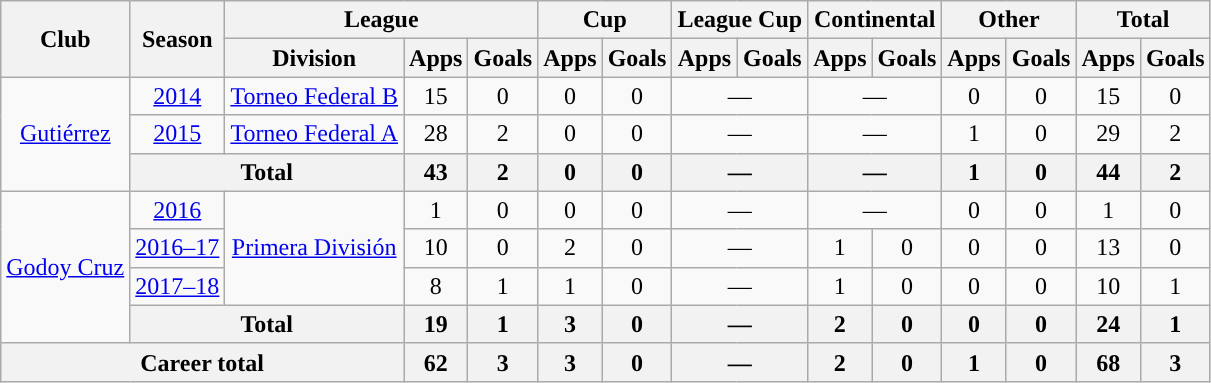<table class="wikitable" style="text-align:center">
<tr>
<th rowspan="2">Club</th>
<th rowspan="2">Season</th>
<th colspan="3">League</th>
<th colspan="2">Cup</th>
<th colspan="2">League Cup</th>
<th colspan="2">Continental</th>
<th colspan="2">Other</th>
<th colspan="2">Total</th>
</tr>
<tr>
<th>Division</th>
<th>Apps</th>
<th>Goals</th>
<th>Apps</th>
<th>Goals</th>
<th>Apps</th>
<th>Goals</th>
<th>Apps</th>
<th>Goals</th>
<th>Apps</th>
<th>Goals</th>
<th>Apps</th>
<th>Goals</th>
</tr>
<tr>
<td rowspan="3"><a href='#'>Gutiérrez</a></td>
<td><a href='#'>2014</a></td>
<td rowspan="1"><a href='#'>Torneo Federal B</a></td>
<td>15</td>
<td>0</td>
<td>0</td>
<td>0</td>
<td colspan="2">—</td>
<td colspan="2">—</td>
<td>0</td>
<td>0</td>
<td>15</td>
<td>0</td>
</tr>
<tr>
<td><a href='#'>2015</a></td>
<td rowspan="1"><a href='#'>Torneo Federal A</a></td>
<td>28</td>
<td>2</td>
<td>0</td>
<td>0</td>
<td colspan="2">—</td>
<td colspan="2">—</td>
<td>1</td>
<td>0</td>
<td>29</td>
<td>2</td>
</tr>
<tr>
<th colspan="2">Total</th>
<th>43</th>
<th>2</th>
<th>0</th>
<th>0</th>
<th colspan="2">—</th>
<th colspan="2">—</th>
<th>1</th>
<th>0</th>
<th>44</th>
<th>2</th>
</tr>
<tr>
<td rowspan="4"><a href='#'>Godoy Cruz</a></td>
<td><a href='#'>2016</a></td>
<td rowspan="3"><a href='#'>Primera División</a></td>
<td>1</td>
<td>0</td>
<td>0</td>
<td>0</td>
<td colspan="2">—</td>
<td colspan="2">—</td>
<td>0</td>
<td>0</td>
<td>1</td>
<td>0</td>
</tr>
<tr>
<td><a href='#'>2016–17</a></td>
<td>10</td>
<td>0</td>
<td>2</td>
<td>0</td>
<td colspan="2">—</td>
<td>1</td>
<td>0</td>
<td>0</td>
<td>0</td>
<td>13</td>
<td>0</td>
</tr>
<tr>
<td><a href='#'>2017–18</a></td>
<td>8</td>
<td>1</td>
<td>1</td>
<td>0</td>
<td colspan="2">—</td>
<td>1</td>
<td>0</td>
<td>0</td>
<td>0</td>
<td>10</td>
<td>1</td>
</tr>
<tr>
<th colspan="2">Total</th>
<th>19</th>
<th>1</th>
<th>3</th>
<th>0</th>
<th colspan="2">—</th>
<th>2</th>
<th>0</th>
<th>0</th>
<th>0</th>
<th>24</th>
<th>1</th>
</tr>
<tr>
<th colspan="3">Career total</th>
<th>62</th>
<th>3</th>
<th>3</th>
<th>0</th>
<th colspan="2">—</th>
<th>2</th>
<th>0</th>
<th>1</th>
<th>0</th>
<th>68</th>
<th>3</th>
</tr>
</table>
